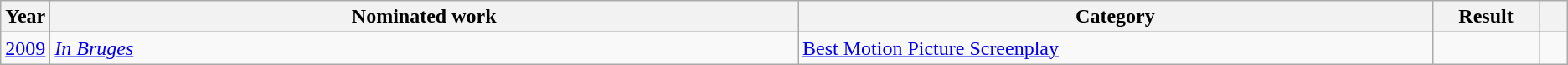<table class="wikitable">
<tr>
<th scope="col" style="width:1em;">Year</th>
<th scope="col" style="width:39em;">Nominated work</th>
<th scope="col" style="width:33em;">Category</th>
<th scope="col" style="width:5em;">Result</th>
<th scope="col" style="width:1em;"></th>
</tr>
<tr>
<td><a href='#'>2009</a></td>
<td><em><a href='#'>In Bruges</a></em></td>
<td><a href='#'>Best Motion Picture Screenplay</a></td>
<td></td>
<td style="text-align:center;"></td>
</tr>
</table>
